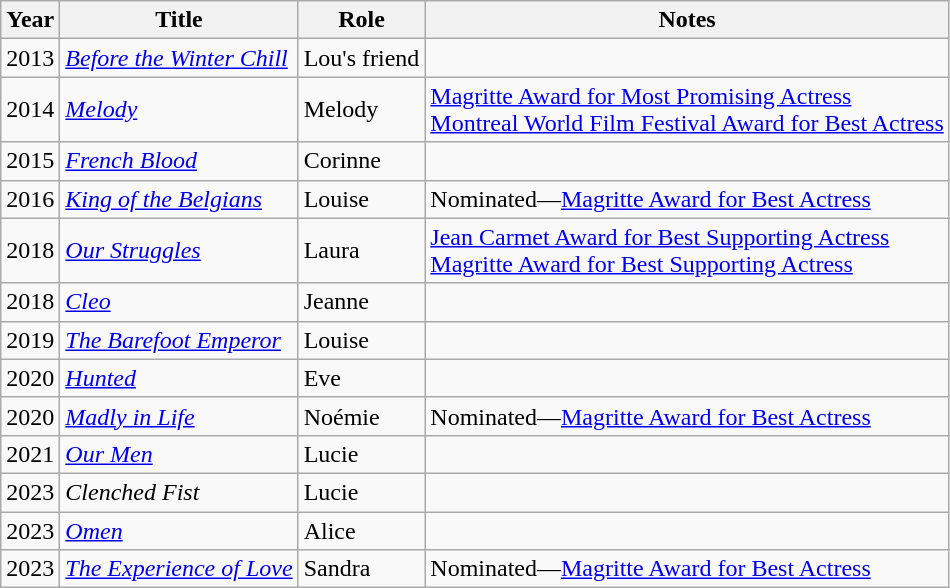<table class="wikitable sortable">
<tr>
<th>Year</th>
<th>Title</th>
<th>Role</th>
<th class="unsortable">Notes</th>
</tr>
<tr>
<td>2013</td>
<td><em><a href='#'>Before the Winter Chill</a></em></td>
<td>Lou's friend</td>
<td></td>
</tr>
<tr>
<td>2014</td>
<td><em><a href='#'>Melody</a></em></td>
<td>Melody</td>
<td><a href='#'>Magritte Award for Most Promising Actress</a><br><a href='#'>Montreal World Film Festival Award for Best Actress</a></td>
</tr>
<tr>
<td>2015</td>
<td><em><a href='#'>French Blood</a></em></td>
<td>Corinne</td>
<td></td>
</tr>
<tr>
<td>2016</td>
<td><em><a href='#'>King of the Belgians</a></em></td>
<td>Louise</td>
<td>Nominated—<a href='#'>Magritte Award for Best Actress</a></td>
</tr>
<tr>
<td>2018</td>
<td><em><a href='#'>Our Struggles</a></em></td>
<td>Laura</td>
<td><a href='#'>Jean Carmet Award for Best Supporting Actress</a><br><a href='#'>Magritte Award for Best Supporting Actress</a></td>
</tr>
<tr>
<td>2018</td>
<td><em><a href='#'>Cleo</a></em></td>
<td>Jeanne</td>
<td></td>
</tr>
<tr>
<td>2019</td>
<td><em><a href='#'>The Barefoot Emperor</a></em></td>
<td>Louise</td>
<td></td>
</tr>
<tr>
<td>2020</td>
<td><em><a href='#'>Hunted</a></em></td>
<td>Eve</td>
<td></td>
</tr>
<tr>
<td>2020</td>
<td><em><a href='#'>Madly in Life</a></em></td>
<td>Noémie</td>
<td>Nominated—<a href='#'>Magritte Award for Best Actress</a></td>
</tr>
<tr>
<td>2021</td>
<td><em><a href='#'>Our Men</a></em></td>
<td>Lucie</td>
<td></td>
</tr>
<tr>
<td>2023</td>
<td><em>Clenched Fist</em></td>
<td>Lucie</td>
<td></td>
</tr>
<tr>
<td>2023</td>
<td><em><a href='#'>Omen</a></em></td>
<td>Alice</td>
<td></td>
</tr>
<tr>
<td>2023</td>
<td><em><a href='#'>The Experience of Love</a></em></td>
<td>Sandra</td>
<td>Nominated—<a href='#'>Magritte Award for Best Actress</a></td>
</tr>
</table>
